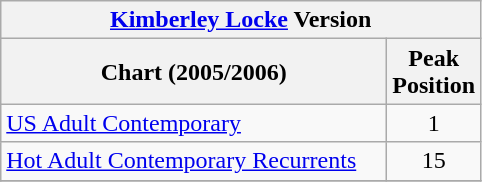<table class="wikitable sortable">
<tr>
<th colspan="2"><a href='#'>Kimberley Locke</a> Version</th>
</tr>
<tr>
<th align="left" width="250">Chart (2005/2006)</th>
<th align="center">Peak<br>Position</th>
</tr>
<tr>
<td align="left"><a href='#'>US Adult Contemporary</a></td>
<td align="center">1</td>
</tr>
<tr>
<td align="left"><a href='#'>Hot Adult Contemporary Recurrents</a></td>
<td align="center">15</td>
</tr>
<tr>
</tr>
</table>
